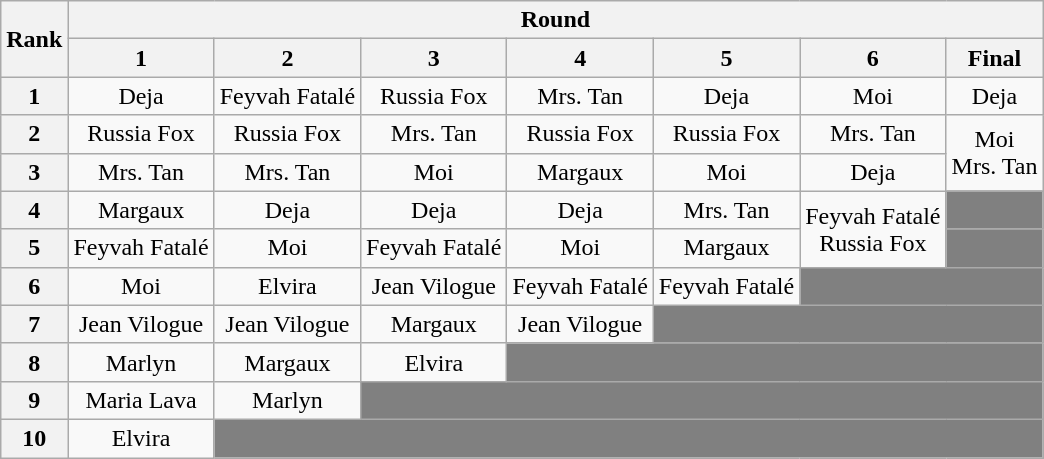<table class="wikitable" style="text-align:center;">
<tr>
<th rowspan="2" scope="col">Rank</th>
<th colspan="7" scope="col">Round</th>
</tr>
<tr>
<th scope="col">1</th>
<th scope="col">2</th>
<th scope="col">3</th>
<th scope="col">4</th>
<th scope="col">5</th>
<th scope="col">6</th>
<th>Final</th>
</tr>
<tr>
<th scope="row">1</th>
<td>Deja</td>
<td>Feyvah Fatalé</td>
<td>Russia Fox</td>
<td>Mrs. Tan</td>
<td>Deja</td>
<td>Moi</td>
<td>Deja</td>
</tr>
<tr>
<th scope="row">2</th>
<td>Russia Fox</td>
<td>Russia Fox</td>
<td>Mrs. Tan</td>
<td>Russia Fox</td>
<td>Russia Fox</td>
<td>Mrs. Tan</td>
<td rowspan="2">Moi<br>Mrs. Tan</td>
</tr>
<tr>
<th scope="row">3</th>
<td>Mrs. Tan</td>
<td>Mrs. Tan</td>
<td>Moi</td>
<td>Margaux</td>
<td>Moi</td>
<td>Deja</td>
</tr>
<tr>
<th scope="row">4</th>
<td>Margaux</td>
<td>Deja</td>
<td>Deja</td>
<td>Deja</td>
<td>Mrs. Tan</td>
<td rowspan="2">Feyvah Fatalé<br>Russia Fox</td>
<td bgcolor="808080"></td>
</tr>
<tr>
<th scope="row">5</th>
<td>Feyvah Fatalé</td>
<td>Moi</td>
<td>Feyvah Fatalé</td>
<td>Moi</td>
<td>Margaux</td>
<td bgcolor="808080"></td>
</tr>
<tr>
<th scope="row">6</th>
<td>Moi</td>
<td>Elvira</td>
<td>Jean Vilogue</td>
<td>Feyvah Fatalé</td>
<td>Feyvah Fatalé</td>
<td colspan="2" bgcolor="808080"></td>
</tr>
<tr>
<th scope="row">7</th>
<td>Jean Vilogue</td>
<td>Jean Vilogue</td>
<td>Margaux</td>
<td>Jean Vilogue</td>
<td colspan="3" bgcolor="808080"></td>
</tr>
<tr>
<th scope="row">8</th>
<td>Marlyn</td>
<td>Margaux</td>
<td>Elvira</td>
<td colspan="4" bgcolor="808080"></td>
</tr>
<tr>
<th scope="row">9</th>
<td>Maria Lava</td>
<td>Marlyn</td>
<td colspan="5" bgcolor="808080"></td>
</tr>
<tr>
<th scope="row">10</th>
<td>Elvira</td>
<td colspan="6" bgcolor="808080"></td>
</tr>
</table>
